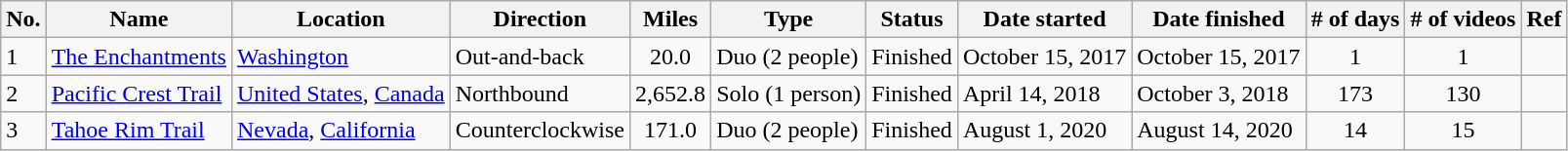<table class="wikitable">
<tr>
<th>No.</th>
<th>Name</th>
<th>Location</th>
<th>Direction</th>
<th>Miles</th>
<th>Type</th>
<th>Status</th>
<th>Date started</th>
<th>Date finished</th>
<th># of days</th>
<th># of videos</th>
<th>Ref</th>
</tr>
<tr>
<td>1</td>
<td><a href='#'>The Enchantments</a></td>
<td><a href='#'>Washington</a></td>
<td>Out-and-back</td>
<td style="text-align:center;">20.0</td>
<td>Duo (2 people)</td>
<td>Finished</td>
<td>October 15, 2017</td>
<td>October 15, 2017</td>
<td style="text-align:center;">1</td>
<td style="text-align:center;">1</td>
<td style="text-align:center;"></td>
</tr>
<tr>
<td>2</td>
<td><a href='#'>Pacific Crest Trail</a></td>
<td><a href='#'>United States</a>, <a href='#'>Canada</a></td>
<td>Northbound</td>
<td style="text-align:center;">2,652.8</td>
<td>Solo (1 person)</td>
<td>Finished</td>
<td>April 14, 2018</td>
<td>October 3, 2018</td>
<td style="text-align:center;">173</td>
<td style="text-align:center;">130</td>
<td style="text-align:center;"></td>
</tr>
<tr>
<td>3</td>
<td><a href='#'>Tahoe Rim Trail</a></td>
<td><a href='#'>Nevada</a>, <a href='#'>California</a></td>
<td>Counterclockwise</td>
<td style="text-align:center;">171.0</td>
<td>Duo (2 people)</td>
<td>Finished</td>
<td>August 1, 2020</td>
<td>August 14, 2020</td>
<td style="text-align:center;">14</td>
<td style="text-align:center;">15</td>
<td style="text-align:center;"></td>
</tr>
</table>
